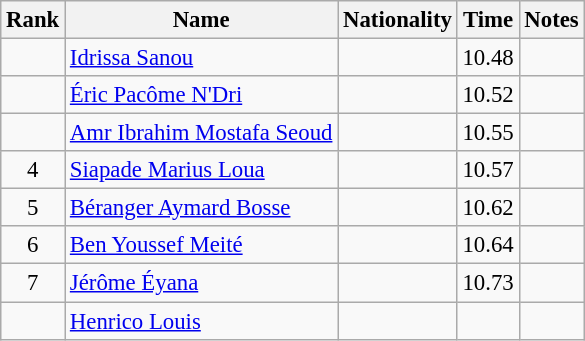<table class="wikitable sortable" style="text-align:center;font-size:95%">
<tr>
<th>Rank</th>
<th>Name</th>
<th>Nationality</th>
<th>Time</th>
<th>Notes</th>
</tr>
<tr>
<td></td>
<td align=left><a href='#'>Idrissa Sanou</a></td>
<td align=left></td>
<td>10.48</td>
<td></td>
</tr>
<tr>
<td></td>
<td align=left><a href='#'>Éric Pacôme N'Dri</a></td>
<td align=left></td>
<td>10.52</td>
<td></td>
</tr>
<tr>
<td></td>
<td align=left><a href='#'>Amr Ibrahim Mostafa Seoud</a></td>
<td align=left></td>
<td>10.55</td>
<td></td>
</tr>
<tr>
<td>4</td>
<td align=left><a href='#'>Siapade Marius Loua</a></td>
<td align=left></td>
<td>10.57</td>
<td></td>
</tr>
<tr>
<td>5</td>
<td align=left><a href='#'>Béranger Aymard Bosse</a></td>
<td align=left></td>
<td>10.62</td>
<td></td>
</tr>
<tr>
<td>6</td>
<td align=left><a href='#'>Ben Youssef Meité</a></td>
<td align=left></td>
<td>10.64</td>
<td></td>
</tr>
<tr>
<td>7</td>
<td align=left><a href='#'>Jérôme Éyana</a></td>
<td align=left></td>
<td>10.73</td>
<td></td>
</tr>
<tr>
<td></td>
<td align=left><a href='#'>Henrico Louis</a></td>
<td align=left></td>
<td></td>
<td></td>
</tr>
</table>
